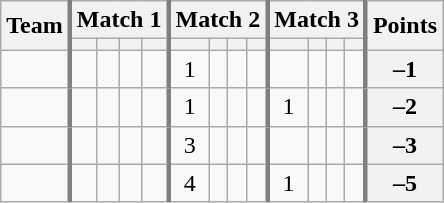<table class="wikitable sortable" style="text-align:center;">
<tr>
<th rowspan=2>Team</th>
<th colspan=4 style="border-left:3px solid gray">Match 1</th>
<th colspan=4 style="border-left:3px solid gray">Match 2</th>
<th colspan=4 style="border-left:3px solid gray">Match 3</th>
<th rowspan=2 style="border-left:3px solid gray">Points</th>
</tr>
<tr>
<th style="border-left:3px solid gray"></th>
<th></th>
<th></th>
<th></th>
<th style="border-left:3px solid gray"></th>
<th></th>
<th></th>
<th></th>
<th style="border-left:3px solid gray"></th>
<th></th>
<th></th>
<th></th>
</tr>
<tr>
<td align=left></td>
<td style="border-left:3px solid gray"></td>
<td></td>
<td></td>
<td></td>
<td style="border-left:3px solid gray">1</td>
<td></td>
<td></td>
<td></td>
<td style="border-left:3px solid gray"></td>
<td></td>
<td></td>
<td></td>
<th style="border-left:3px solid gray">–1</th>
</tr>
<tr>
<td align=left></td>
<td style="border-left:3px solid gray"></td>
<td></td>
<td></td>
<td></td>
<td style="border-left:3px solid gray">1</td>
<td></td>
<td></td>
<td></td>
<td style="border-left:3px solid gray">1</td>
<td></td>
<td></td>
<td></td>
<th style="border-left:3px solid gray">–2</th>
</tr>
<tr>
<td align=left></td>
<td style="border-left:3px solid gray"></td>
<td></td>
<td></td>
<td></td>
<td style="border-left:3px solid gray">3</td>
<td></td>
<td></td>
<td></td>
<td style="border-left:3px solid gray"></td>
<td></td>
<td></td>
<td></td>
<th style="border-left:3px solid gray">–3</th>
</tr>
<tr>
<td align=left></td>
<td style="border-left:3px solid gray"></td>
<td></td>
<td></td>
<td></td>
<td style="border-left:3px solid gray">4</td>
<td></td>
<td></td>
<td></td>
<td style="border-left:3px solid gray">1</td>
<td></td>
<td></td>
<td></td>
<th style="border-left:3px solid gray">–5</th>
</tr>
</table>
